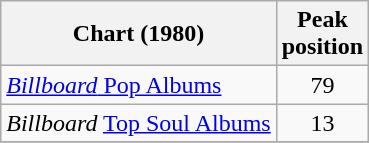<table class="wikitable">
<tr>
<th>Chart (1980)</th>
<th>Peak<br>position</th>
</tr>
<tr>
<td><a href='#'><em>Billboard</em> Pop Albums</a></td>
<td align=center>79</td>
</tr>
<tr>
<td><em>Billboard</em> <a href='#'>Top Soul Albums</a></td>
<td align=center>13</td>
</tr>
<tr>
</tr>
</table>
